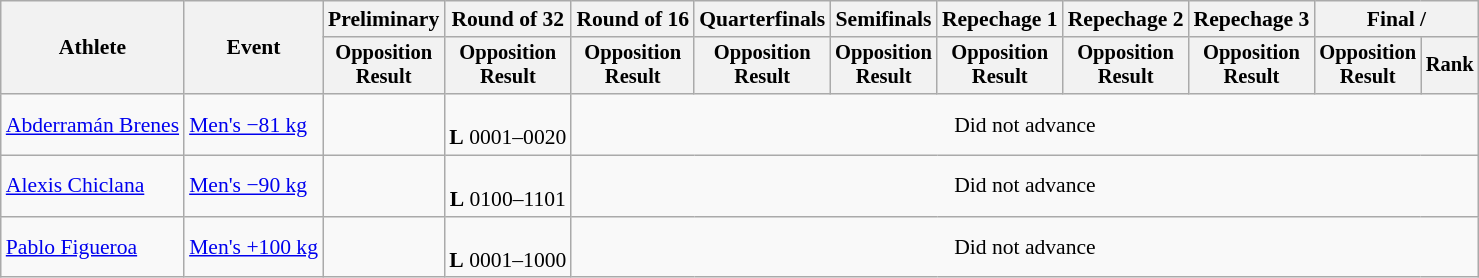<table class="wikitable" style="font-size:90%">
<tr>
<th rowspan="2">Athlete</th>
<th rowspan="2">Event</th>
<th>Preliminary</th>
<th>Round of 32</th>
<th>Round of 16</th>
<th>Quarterfinals</th>
<th>Semifinals</th>
<th>Repechage 1</th>
<th>Repechage 2</th>
<th>Repechage 3</th>
<th colspan=2>Final / </th>
</tr>
<tr style="font-size:95%">
<th>Opposition<br>Result</th>
<th>Opposition<br>Result</th>
<th>Opposition<br>Result</th>
<th>Opposition<br>Result</th>
<th>Opposition<br>Result</th>
<th>Opposition<br>Result</th>
<th>Opposition<br>Result</th>
<th>Opposition<br>Result</th>
<th>Opposition<br>Result</th>
<th>Rank</th>
</tr>
<tr align=center>
<td align=left><a href='#'>Abderramán Brenes</a></td>
<td align=left><a href='#'>Men's −81 kg</a></td>
<td></td>
<td><br><strong>L</strong> 0001–0020</td>
<td colspan=8>Did not advance</td>
</tr>
<tr align=center>
<td align=left><a href='#'>Alexis Chiclana</a></td>
<td align=left><a href='#'>Men's −90 kg</a></td>
<td></td>
<td><br><strong>L</strong> 0100–1101</td>
<td colspan=8>Did not advance</td>
</tr>
<tr align=center>
<td align=left><a href='#'>Pablo Figueroa</a></td>
<td align=left><a href='#'>Men's +100 kg</a></td>
<td></td>
<td><br><strong>L</strong> 0001–1000</td>
<td colspan=8>Did not advance</td>
</tr>
</table>
